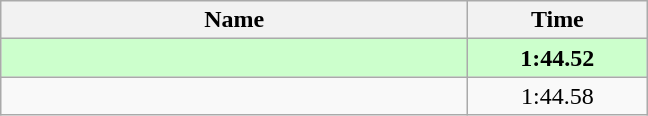<table class="wikitable" style="text-align:center;">
<tr>
<th style="width:19em">Name</th>
<th style="width:7em">Time</th>
</tr>
<tr bgcolor=ccffcc>
<td align=left><strong></strong></td>
<td><strong>1:44.52</strong></td>
</tr>
<tr>
<td align=left></td>
<td>1:44.58</td>
</tr>
</table>
